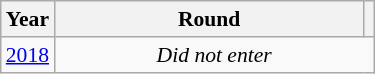<table class="wikitable" style="text-align: center; font-size:90%">
<tr>
<th>Year</th>
<th style="width:200px">Round</th>
<th></th>
</tr>
<tr>
<td><a href='#'>2018</a></td>
<td colspan="2"><em>Did not enter</em></td>
</tr>
</table>
